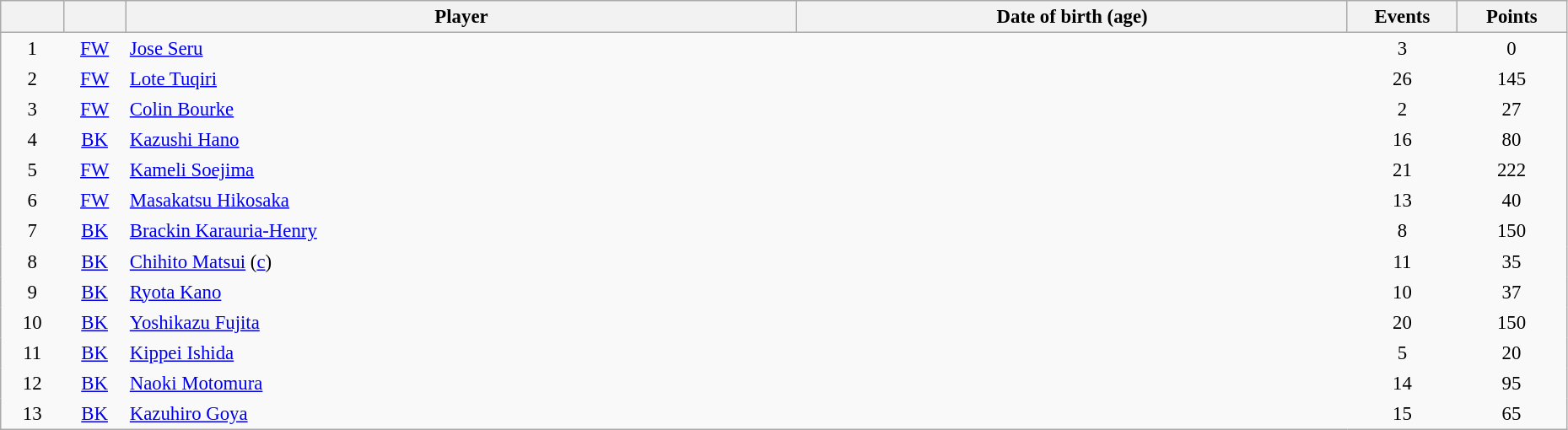<table class="sortable wikitable plainrowheaders" style="font-size:95%; width: 98%">
<tr>
<th scope="col" style="width:4%"></th>
<th scope="col" style="width:4%"></th>
<th scope="col">Player</th>
<th scope="col">Date of birth (age)</th>
<th scope="col" style="width:7%">Events</th>
<th scope="col" style="width:7%">Points</th>
</tr>
<tr>
<td style="text-align:center; border:0">1</td>
<td style="text-align:center; border:0"><a href='#'>FW</a></td>
<td style="text-align:left; border:0"><a href='#'>Jose Seru</a></td>
<td style="text-align:left; border:0"></td>
<td style="text-align:center; border:0">3</td>
<td style="text-align:center; border:0">0</td>
</tr>
<tr>
<td style="text-align:center; border:0">2</td>
<td style="text-align:center; border:0"><a href='#'>FW</a></td>
<td style="text-align:left; border:0"><a href='#'>Lote Tuqiri</a></td>
<td style="text-align:left; border:0"></td>
<td style="text-align:center; border:0">26</td>
<td style="text-align:center; border:0">145</td>
</tr>
<tr>
<td style="text-align:center; border:0">3</td>
<td style="text-align:center; border:0"><a href='#'>FW</a></td>
<td style="text-align:left; border:0"><a href='#'>Colin Bourke</a></td>
<td style="text-align:left; border:0"></td>
<td style="text-align:center; border:0">2</td>
<td style="text-align:center; border:0">27</td>
</tr>
<tr>
<td style="text-align:center; border:0">4</td>
<td style="text-align:center; border:0"><a href='#'>BK</a></td>
<td style="text-align:left; border:0"><a href='#'>Kazushi Hano</a></td>
<td style="text-align:left; border:0"></td>
<td style="text-align:center; border:0">16</td>
<td style="text-align:center; border:0">80</td>
</tr>
<tr>
<td style="text-align:center; border:0">5</td>
<td style="text-align:center; border:0"><a href='#'>FW</a></td>
<td style="text-align:left; border:0"><a href='#'>Kameli Soejima</a></td>
<td style="text-align:left; border:0"></td>
<td style="text-align:center; border:0">21</td>
<td style="text-align:center; border:0">222</td>
</tr>
<tr>
<td style="text-align:center; border:0">6</td>
<td style="text-align:center; border:0"><a href='#'>FW</a></td>
<td style="text-align:left; border:0"><a href='#'>Masakatsu Hikosaka</a></td>
<td style="text-align:left; border:0"></td>
<td style="text-align:center; border:0">13</td>
<td style="text-align:center; border:0">40</td>
</tr>
<tr>
<td style="text-align:center; border:0">7</td>
<td style="text-align:center; border:0"><a href='#'>BK</a></td>
<td style="text-align:left; border:0"><a href='#'>Brackin Karauria-Henry</a></td>
<td style="text-align:left; border:0"></td>
<td style="text-align:center; border:0">8</td>
<td style="text-align:center; border:0">150</td>
</tr>
<tr>
<td style="text-align:center; border:0">8</td>
<td style="text-align:center; border:0"><a href='#'>BK</a></td>
<td style="text-align:left; border:0"><a href='#'>Chihito Matsui</a> (<a href='#'>c</a>)</td>
<td style="text-align:left; border:0"></td>
<td style="text-align:center; border:0">11</td>
<td style="text-align:center; border:0">35</td>
</tr>
<tr>
<td style="text-align:center; border:0">9</td>
<td style="text-align:center; border:0"><a href='#'>BK</a></td>
<td style="text-align:left; border:0"><a href='#'>Ryota Kano</a></td>
<td style="text-align:left; border:0"></td>
<td style="text-align:center; border:0">10</td>
<td style="text-align:center; border:0">37</td>
</tr>
<tr>
<td style="text-align:center; border:0">10</td>
<td style="text-align:center; border:0"><a href='#'>BK</a></td>
<td style="text-align:left; border:0"><a href='#'>Yoshikazu Fujita</a></td>
<td style="text-align:left; border:0"></td>
<td style="text-align:center; border:0">20</td>
<td style="text-align:center; border:0">150</td>
</tr>
<tr>
<td style="text-align:center; border:0">11</td>
<td style="text-align:center; border:0"><a href='#'>BK</a></td>
<td style="text-align:left; border:0"><a href='#'>Kippei Ishida</a></td>
<td style="text-align:left; border:0"></td>
<td style="text-align:center; border:0">5</td>
<td style="text-align:center; border:0">20</td>
</tr>
<tr>
<td style="text-align:center; border:0">12</td>
<td style="text-align:center; border:0"><a href='#'>BK</a></td>
<td style="text-align:left; border:0"><a href='#'>Naoki Motomura</a></td>
<td style="text-align:left; border:0"></td>
<td style="text-align:center; border:0">14</td>
<td style="text-align:center; border:0">95</td>
</tr>
<tr>
<td style="text-align:center; border:0">13</td>
<td style="text-align:center; border:0"><a href='#'>BK</a></td>
<td style="text-align:left; border:0"><a href='#'>Kazuhiro Goya</a></td>
<td style="text-align:left; border:0"></td>
<td style="text-align:center; border:0">15</td>
<td style="text-align:center; border:0">65</td>
</tr>
</table>
